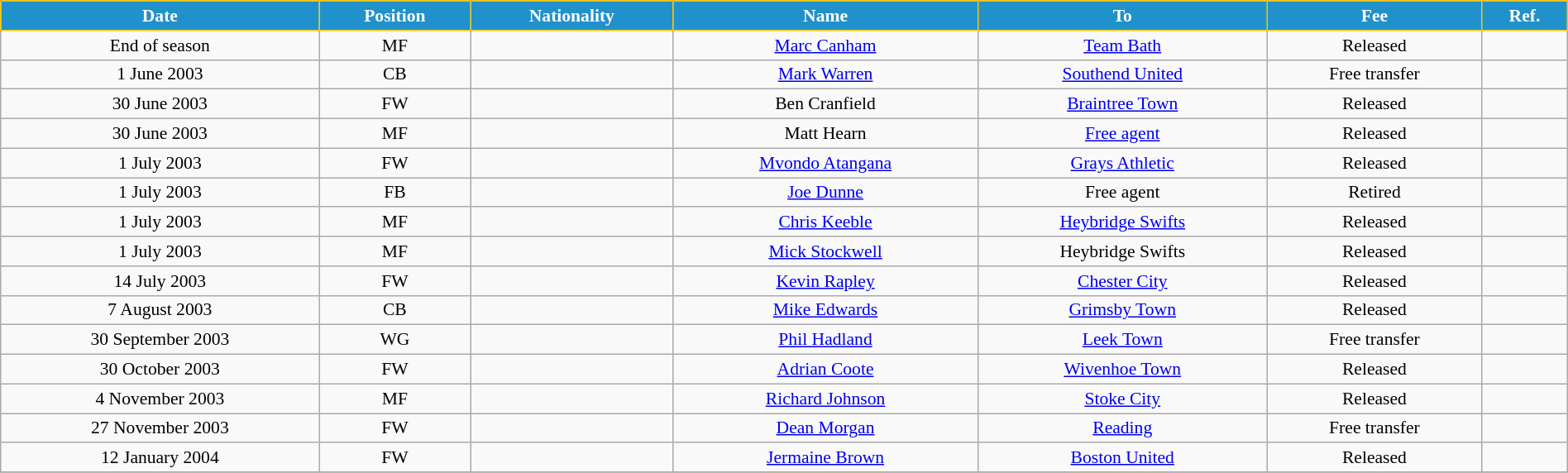<table class="wikitable" style="text-align:center; font-size:90%; width:100%;">
<tr>
<th style="background:#2191CC; color:white; border:1px solid #F7C408; text-align:center;">Date</th>
<th style="background:#2191CC; color:white; border:1px solid #F7C408; text-align:center;">Position</th>
<th style="background:#2191CC; color:white; border:1px solid #F7C408; text-align:center;">Nationality</th>
<th style="background:#2191CC; color:white; border:1px solid #F7C408; text-align:center;">Name</th>
<th style="background:#2191CC; color:white; border:1px solid #F7C408; text-align:center;">To</th>
<th style="background:#2191CC; color:white; border:1px solid #F7C408; text-align:center;">Fee</th>
<th style="background:#2191CC; color:white; border:1px solid #F7C408; text-align:center;">Ref.</th>
</tr>
<tr>
<td>End of season</td>
<td>MF</td>
<td></td>
<td><a href='#'>Marc Canham</a></td>
<td> <a href='#'>Team Bath</a></td>
<td>Released</td>
<td></td>
</tr>
<tr>
<td>1 June 2003</td>
<td>CB</td>
<td></td>
<td><a href='#'>Mark Warren</a></td>
<td> <a href='#'>Southend United</a></td>
<td>Free transfer</td>
<td></td>
</tr>
<tr>
<td>30 June 2003</td>
<td>FW</td>
<td></td>
<td>Ben Cranfield</td>
<td> <a href='#'>Braintree Town</a></td>
<td>Released</td>
<td></td>
</tr>
<tr>
<td>30 June 2003</td>
<td>MF</td>
<td></td>
<td>Matt Hearn</td>
<td><a href='#'>Free agent</a></td>
<td>Released</td>
<td></td>
</tr>
<tr>
<td>1 July 2003</td>
<td>FW</td>
<td></td>
<td><a href='#'>Mvondo Atangana</a></td>
<td> <a href='#'>Grays Athletic</a></td>
<td>Released</td>
<td></td>
</tr>
<tr>
<td>1 July 2003</td>
<td>FB</td>
<td></td>
<td><a href='#'>Joe Dunne</a></td>
<td>Free agent</td>
<td>Retired</td>
<td></td>
</tr>
<tr>
<td>1 July 2003</td>
<td>MF</td>
<td></td>
<td><a href='#'>Chris Keeble</a></td>
<td> <a href='#'>Heybridge Swifts</a></td>
<td>Released</td>
<td></td>
</tr>
<tr>
<td>1 July 2003</td>
<td>MF</td>
<td></td>
<td><a href='#'>Mick Stockwell</a></td>
<td> Heybridge Swifts</td>
<td>Released</td>
<td></td>
</tr>
<tr>
<td>14 July 2003</td>
<td>FW</td>
<td></td>
<td><a href='#'>Kevin Rapley</a></td>
<td> <a href='#'>Chester City</a></td>
<td>Released</td>
<td></td>
</tr>
<tr>
<td>7 August 2003</td>
<td>CB</td>
<td></td>
<td><a href='#'>Mike Edwards</a></td>
<td> <a href='#'>Grimsby Town</a></td>
<td>Released</td>
<td></td>
</tr>
<tr>
<td>30 September 2003</td>
<td>WG</td>
<td></td>
<td><a href='#'>Phil Hadland</a></td>
<td> <a href='#'>Leek Town</a></td>
<td>Free transfer</td>
<td></td>
</tr>
<tr>
<td>30 October 2003</td>
<td>FW</td>
<td></td>
<td><a href='#'>Adrian Coote</a></td>
<td> <a href='#'>Wivenhoe Town</a></td>
<td>Released</td>
<td></td>
</tr>
<tr>
<td>4 November 2003</td>
<td>MF</td>
<td></td>
<td><a href='#'>Richard Johnson</a></td>
<td> <a href='#'>Stoke City</a></td>
<td>Released</td>
<td></td>
</tr>
<tr>
<td>27 November 2003</td>
<td>FW</td>
<td></td>
<td><a href='#'>Dean Morgan</a></td>
<td> <a href='#'>Reading</a></td>
<td>Free transfer</td>
<td></td>
</tr>
<tr>
<td>12 January 2004</td>
<td>FW</td>
<td></td>
<td><a href='#'>Jermaine Brown</a></td>
<td> <a href='#'>Boston United</a></td>
<td>Released</td>
<td></td>
</tr>
<tr>
</tr>
</table>
